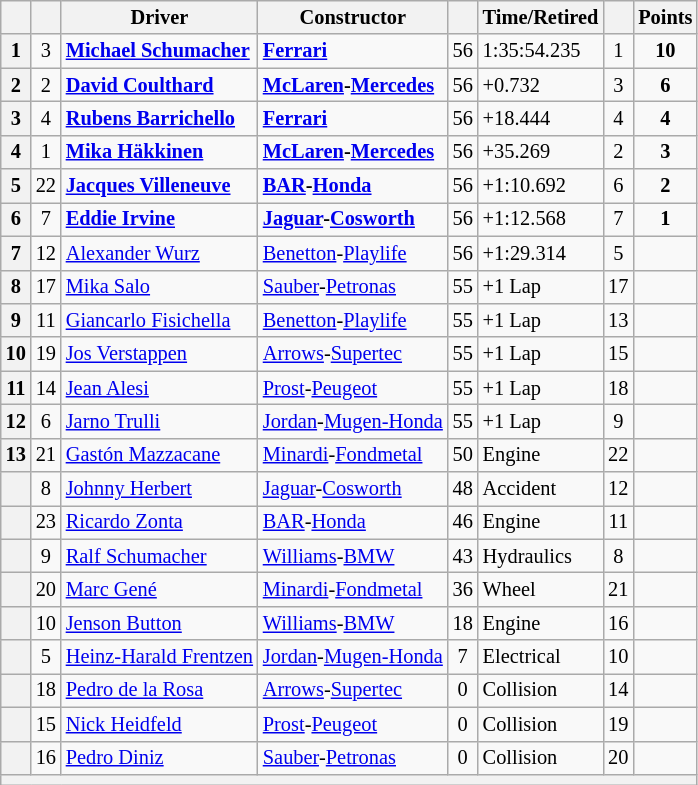<table class="wikitable sortable" style="font-size: 85%;">
<tr>
<th scope="col"></th>
<th scope="col"></th>
<th scope="col">Driver</th>
<th scope="col">Constructor</th>
<th scope="col" class="unsortable"></th>
<th scope="col" class="unsortable">Time/Retired</th>
<th scope="col"></th>
<th scope="col">Points</th>
</tr>
<tr>
<th scope="row">1</th>
<td align="center">3</td>
<td data-sort-value="SCH1"> <strong><a href='#'>Michael Schumacher</a></strong></td>
<td><strong><a href='#'>Ferrari</a></strong></td>
<td align="center">56</td>
<td>1:35:54.235</td>
<td align="center">1</td>
<td align="center"><strong>10</strong></td>
</tr>
<tr>
<th scope="row">2</th>
<td align="center">2</td>
<td data-sort-value="COU"> <strong><a href='#'>David Coulthard</a></strong></td>
<td><strong><a href='#'>McLaren</a>-<a href='#'>Mercedes</a></strong></td>
<td align="center">56</td>
<td>+0.732</td>
<td align="center">3</td>
<td align="center"><strong>6</strong></td>
</tr>
<tr>
<th scope="row">3</th>
<td align="center">4</td>
<td data-sort-value="BAR"> <strong><a href='#'>Rubens Barrichello</a></strong></td>
<td><strong><a href='#'>Ferrari</a></strong></td>
<td align="center">56</td>
<td>+18.444</td>
<td align="center">4</td>
<td align="center"><strong>4</strong></td>
</tr>
<tr>
<th scope="row">4</th>
<td align="center">1</td>
<td data-sort-value="HAK"> <strong><a href='#'>Mika Häkkinen</a></strong></td>
<td><strong><a href='#'>McLaren</a>-<a href='#'>Mercedes</a></strong></td>
<td align="center">56</td>
<td>+35.269</td>
<td align="center">2</td>
<td align="center"><strong>3</strong></td>
</tr>
<tr>
<th scope="row">5</th>
<td align="center">22</td>
<td data-sort-value="VIL"> <strong><a href='#'>Jacques Villeneuve</a></strong></td>
<td><strong><a href='#'>BAR</a>-<a href='#'>Honda</a></strong></td>
<td align="center">56</td>
<td>+1:10.692</td>
<td align="center">6</td>
<td align="center"><strong>2</strong></td>
</tr>
<tr>
<th scope="row">6</th>
<td align="center">7</td>
<td data-sort-value="IRV"> <strong><a href='#'>Eddie Irvine</a></strong></td>
<td><strong><a href='#'>Jaguar</a>-<a href='#'>Cosworth</a></strong></td>
<td align="center">56</td>
<td>+1:12.568</td>
<td align="center">7</td>
<td align="center"><strong>1</strong></td>
</tr>
<tr>
<th scope="row">7</th>
<td align="center">12</td>
<td data-sort-value="WUR"> <a href='#'>Alexander Wurz</a></td>
<td><a href='#'>Benetton</a>-<a href='#'>Playlife</a></td>
<td align="center">56</td>
<td>+1:29.314</td>
<td align="center">5</td>
<td> </td>
</tr>
<tr>
<th scope="row">8</th>
<td align="center">17</td>
<td data-sort-value="SAL"> <a href='#'>Mika Salo</a></td>
<td><a href='#'>Sauber</a>-<a href='#'>Petronas</a></td>
<td align="center">55</td>
<td>+1 Lap</td>
<td align="center">17</td>
<td> </td>
</tr>
<tr>
<th scope="row">9</th>
<td align="center">11</td>
<td data-sort-value="FIS"> <a href='#'>Giancarlo Fisichella</a></td>
<td><a href='#'>Benetton</a>-<a href='#'>Playlife</a></td>
<td align="center">55</td>
<td>+1 Lap</td>
<td align="center">13</td>
<td> </td>
</tr>
<tr>
<th scope="row">10</th>
<td align="center">19</td>
<td data-sort-value="VER"> <a href='#'>Jos Verstappen</a></td>
<td><a href='#'>Arrows</a>-<a href='#'>Supertec</a></td>
<td align="center">55</td>
<td>+1 Lap</td>
<td align="center">15</td>
<td> </td>
</tr>
<tr>
<th scope="row">11</th>
<td align="center">14</td>
<td data-sort-value="ALE"> <a href='#'>Jean Alesi</a></td>
<td><a href='#'>Prost</a>-<a href='#'>Peugeot</a></td>
<td align="center">55</td>
<td>+1 Lap</td>
<td align="center">18</td>
<td> </td>
</tr>
<tr>
<th scope="row">12</th>
<td align="center">6</td>
<td data-sort-value="TRU"> <a href='#'>Jarno Trulli</a></td>
<td><a href='#'>Jordan</a>-<a href='#'>Mugen-Honda</a></td>
<td align="center">55</td>
<td>+1 Lap</td>
<td align="center">9</td>
<td> </td>
</tr>
<tr>
<th scope="row">13</th>
<td align="center">21</td>
<td data-sort-value="MAZ"> <a href='#'>Gastón Mazzacane</a></td>
<td><a href='#'>Minardi</a>-<a href='#'>Fondmetal</a></td>
<td align="center">50</td>
<td>Engine</td>
<td align="center">22</td>
<td> </td>
</tr>
<tr>
<th scope="row" data-sort-value="14"></th>
<td align="center">8</td>
<td data-sort-value="HER"> <a href='#'>Johnny Herbert</a></td>
<td><a href='#'>Jaguar</a>-<a href='#'>Cosworth</a></td>
<td align="center">48</td>
<td>Accident</td>
<td align="center">12</td>
<td> </td>
</tr>
<tr>
<th scope="row"  data-sort-value="15"></th>
<td align="center">23</td>
<td data-sort-value="ZON"> <a href='#'>Ricardo Zonta</a></td>
<td><a href='#'>BAR</a>-<a href='#'>Honda</a></td>
<td align="center">46</td>
<td>Engine</td>
<td align="center">11</td>
<td> </td>
</tr>
<tr>
<th scope="row"  data-sort-value="16"></th>
<td align="center">9</td>
<td data-sort-value="SCH2"> <a href='#'>Ralf Schumacher</a></td>
<td><a href='#'>Williams</a>-<a href='#'>BMW</a></td>
<td align="center">43</td>
<td>Hydraulics</td>
<td align="center">8</td>
<td> </td>
</tr>
<tr>
<th scope="row" data-sort-value="17"></th>
<td align="center">20</td>
<td data-sort-value="GEN"> <a href='#'>Marc Gené</a></td>
<td><a href='#'>Minardi</a>-<a href='#'>Fondmetal</a></td>
<td align="center">36</td>
<td>Wheel</td>
<td align="center">21</td>
<td> </td>
</tr>
<tr>
<th scope="row" data-sort-value="18"></th>
<td align="center">10</td>
<td data-sort-value="BUT"> <a href='#'>Jenson Button</a></td>
<td><a href='#'>Williams</a>-<a href='#'>BMW</a></td>
<td align="center">18</td>
<td>Engine</td>
<td align="center">16</td>
<td> </td>
</tr>
<tr>
<th scope="row" data-sort-value="19"></th>
<td align="center">5</td>
<td data-sort-value="FRE"> <a href='#'>Heinz-Harald Frentzen</a></td>
<td><a href='#'>Jordan</a>-<a href='#'>Mugen-Honda</a></td>
<td align="center">7</td>
<td>Electrical</td>
<td align="center">10</td>
<td> </td>
</tr>
<tr>
<th scope="row" data-sort-value="20"></th>
<td align="center">18</td>
<td data-sort-value="DEL"> <a href='#'>Pedro de la Rosa</a></td>
<td><a href='#'>Arrows</a>-<a href='#'>Supertec</a></td>
<td align="center">0</td>
<td>Collision</td>
<td align="center">14</td>
<td> </td>
</tr>
<tr>
<th scope="row" data-sort-value="21"></th>
<td align="center">15</td>
<td data-sort-value="HEI"> <a href='#'>Nick Heidfeld</a></td>
<td><a href='#'>Prost</a>-<a href='#'>Peugeot</a></td>
<td align="center">0</td>
<td>Collision</td>
<td align="center">19</td>
<td> </td>
</tr>
<tr>
<th scope="row" data-sort-value="22"></th>
<td align="center">16</td>
<td data-sort-value="DIN"> <a href='#'>Pedro Diniz</a></td>
<td><a href='#'>Sauber</a>-<a href='#'>Petronas</a></td>
<td align="center">0</td>
<td>Collision</td>
<td align="center">20</td>
<td> </td>
</tr>
<tr class="sortbottom">
<th colspan="8"></th>
</tr>
</table>
